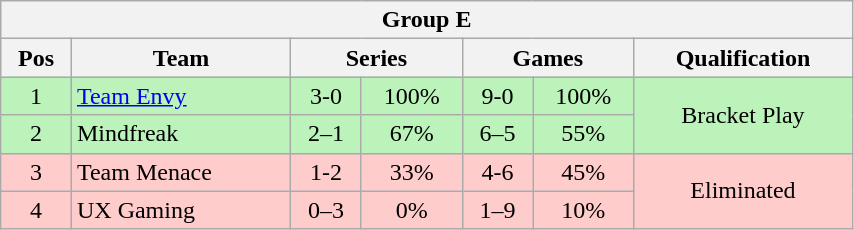<table class="wikitable" style="display: inline-table;width: 45%;">
<tr>
<th colspan="7">Group E</th>
</tr>
<tr>
<th>Pos</th>
<th>Team</th>
<th colspan="2">Series</th>
<th colspan="2">Games</th>
<th>Qualification</th>
</tr>
<tr>
<td style="text-align:center; background:#BBF3BB;">1</td>
<td style="text-align:left; background:#BBF3BB;"><a href='#'>Team Envy</a></td>
<td style="text-align:center; background:#BBF3BB;">3-0</td>
<td style="text-align:center; background:#BBF3BB;">100%</td>
<td style="text-align:center; background:#BBF3BB;">9-0</td>
<td style="text-align:center; background:#BBF3BB;">100%</td>
<td style="text-align:center; background:#BBF3BB;" rowspan="2">Bracket Play</td>
</tr>
<tr>
<td style="text-align:center; background:#BBF3BB;">2</td>
<td style="text-align:left; background:#BBF3BB;">Mindfreak</td>
<td style="text-align:center; background:#BBF3BB;">2–1</td>
<td style="text-align:center; background:#BBF3BB;">67%</td>
<td style="text-align:center; background:#BBF3BB;">6–5</td>
<td style="text-align:center; background:#BBF3BB;">55%</td>
</tr>
<tr>
<td style="text-align:center; background:#FFCCCC;">3</td>
<td style="text-align:left; background:#FFCCCC;">Team Menace</td>
<td style="text-align:center; background:#FFCCCC;">1-2</td>
<td style="text-align:center; background:#FFCCCC;">33%</td>
<td style="text-align:center; background:#FFCCCC;">4-6</td>
<td style="text-align:center; background:#FFCCCC;">45%</td>
<td style="text-align:center; background:#FFCCCC;" rowspan="2">Eliminated</td>
</tr>
<tr>
<td style="text-align:center; background:#FFCCCC;">4</td>
<td style="text-align:left; background:#FFCCCC;">UX Gaming</td>
<td style="text-align:center; background:#FFCCCC;">0–3</td>
<td style="text-align:center; background:#FFCCCC;">0%</td>
<td style="text-align:center; background:#FFCCCC;">1–9</td>
<td style="text-align:center; background:#FFCCCC;">10%</td>
</tr>
</table>
